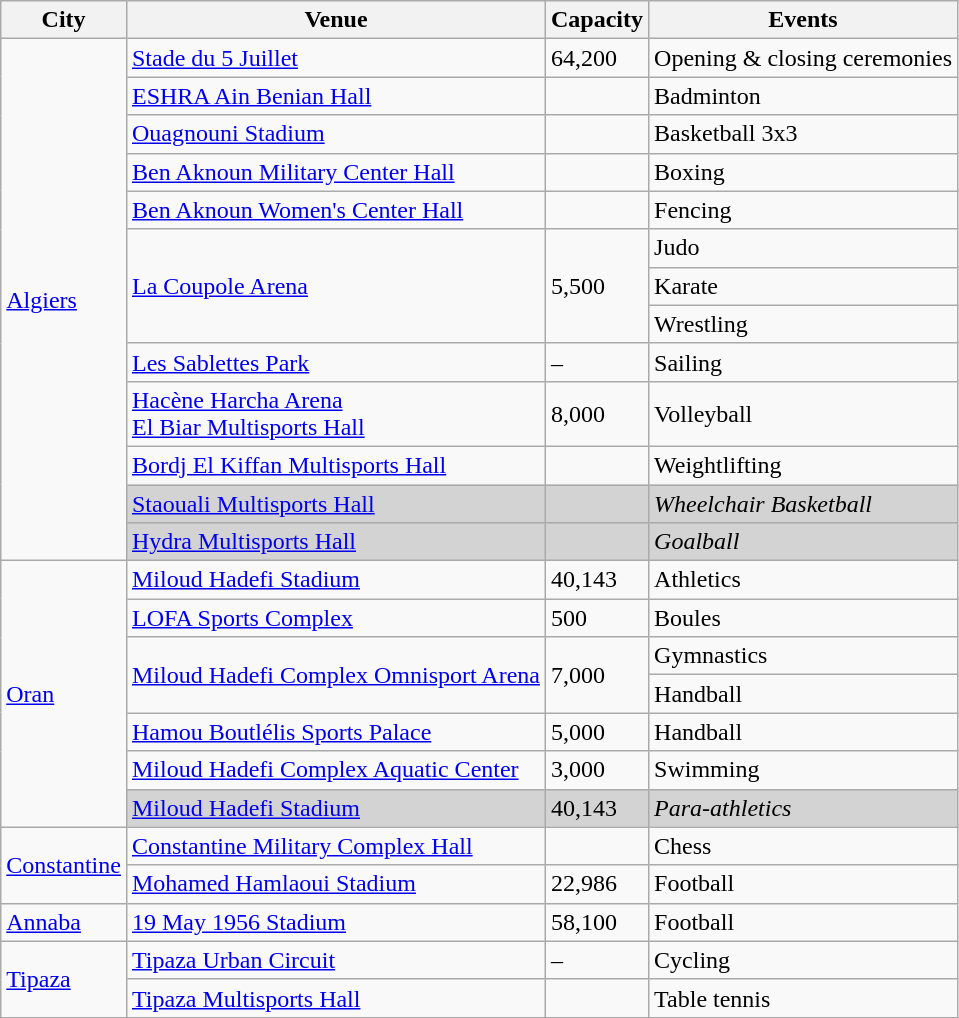<table class="wikitable">
<tr>
<th>City</th>
<th>Venue</th>
<th>Capacity</th>
<th>Events</th>
</tr>
<tr>
<td rowspan=13><a href='#'>Algiers</a><br><em></em></td>
<td><a href='#'>Stade du 5 Juillet</a></td>
<td>64,200</td>
<td>Opening & closing ceremonies</td>
</tr>
<tr>
<td><a href='#'>ESHRA Ain Benian Hall</a></td>
<td></td>
<td>Badminton</td>
</tr>
<tr>
<td><a href='#'>Ouagnouni Stadium</a></td>
<td></td>
<td>Basketball 3x3</td>
</tr>
<tr>
<td><a href='#'>Ben Aknoun Military Center Hall</a></td>
<td></td>
<td>Boxing</td>
</tr>
<tr>
<td><a href='#'>Ben Aknoun Women's Center Hall</a></td>
<td></td>
<td>Fencing</td>
</tr>
<tr>
<td rowspan=3><a href='#'>La Coupole Arena</a></td>
<td rowspan=3>5,500</td>
<td>Judo</td>
</tr>
<tr>
<td>Karate</td>
</tr>
<tr>
<td>Wrestling</td>
</tr>
<tr>
<td><a href='#'>Les Sablettes Park</a></td>
<td>–</td>
<td>Sailing</td>
</tr>
<tr>
<td><a href='#'>Hacène Harcha Arena</a><br><a href='#'>El Biar Multisports Hall</a></td>
<td>8,000<br></td>
<td>Volleyball</td>
</tr>
<tr>
<td><a href='#'>Bordj El Kiffan Multisports Hall</a></td>
<td></td>
<td>Weightlifting</td>
</tr>
<tr bgcolor=#D3D3D3>
<td><a href='#'>Staouali Multisports Hall</a></td>
<td></td>
<td><em>Wheelchair Basketball</em></td>
</tr>
<tr bgcolor=#D3D3D3>
<td><a href='#'>Hydra Multisports Hall</a></td>
<td></td>
<td><em>Goalball</em></td>
</tr>
<tr>
<td rowspan=7><a href='#'>Oran</a><br><em></em></td>
<td><a href='#'>Miloud Hadefi Stadium</a></td>
<td>40,143</td>
<td>Athletics</td>
</tr>
<tr>
<td><a href='#'>LOFA Sports Complex</a></td>
<td>500</td>
<td>Boules</td>
</tr>
<tr>
<td rowspan=2><a href='#'>Miloud Hadefi Complex Omnisport Arena</a></td>
<td rowspan=2>7,000</td>
<td>Gymnastics</td>
</tr>
<tr>
<td>Handball</td>
</tr>
<tr>
<td><a href='#'>Hamou Boutlélis Sports Palace</a></td>
<td>5,000</td>
<td>Handball</td>
</tr>
<tr>
<td><a href='#'>Miloud Hadefi Complex Aquatic Center</a></td>
<td>3,000</td>
<td>Swimming</td>
</tr>
<tr bgcolor=#D3D3D3>
<td><a href='#'>Miloud Hadefi Stadium</a></td>
<td>40,143</td>
<td><em>Para-athletics</em></td>
</tr>
<tr>
<td rowspan=2><a href='#'>Constantine</a><br><em></em></td>
<td><a href='#'>Constantine Military Complex Hall</a></td>
<td></td>
<td>Chess</td>
</tr>
<tr>
<td><a href='#'>Mohamed Hamlaoui Stadium</a></td>
<td>22,986</td>
<td>Football</td>
</tr>
<tr>
<td rowspan=1><a href='#'>Annaba</a><br></td>
<td><a href='#'>19 May 1956 Stadium</a></td>
<td>58,100</td>
<td>Football</td>
</tr>
<tr>
<td rowspan=2><a href='#'>Tipaza</a><br></td>
<td><a href='#'>Tipaza Urban Circuit</a></td>
<td>–</td>
<td>Cycling</td>
</tr>
<tr>
<td><a href='#'>Tipaza Multisports Hall</a></td>
<td></td>
<td>Table tennis</td>
</tr>
</table>
